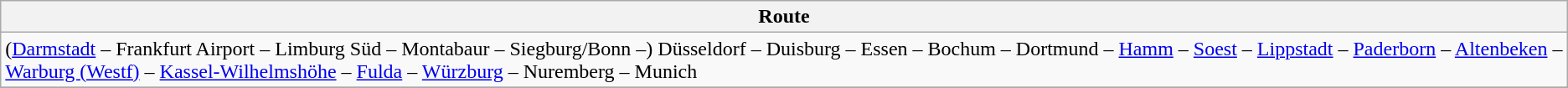<table class="wikitable">
<tr class="hintergrundfarbe5">
<th>Route</th>
</tr>
<tr>
<td>(<a href='#'>Darmstadt</a> – Frankfurt Airport – Limburg Süd – Montabaur – Siegburg/Bonn –)  Düsseldorf – Duisburg – Essen – Bochum – Dortmund – <a href='#'>Hamm</a> – <a href='#'>Soest</a> – <a href='#'>Lippstadt</a> – <a href='#'>Paderborn</a> – <a href='#'>Altenbeken</a> – <a href='#'>Warburg (Westf)</a> – <a href='#'>Kassel-Wilhelmshöhe</a> – <a href='#'>Fulda</a> – <a href='#'>Würzburg</a> – Nuremberg – Munich</td>
</tr>
<tr>
</tr>
</table>
